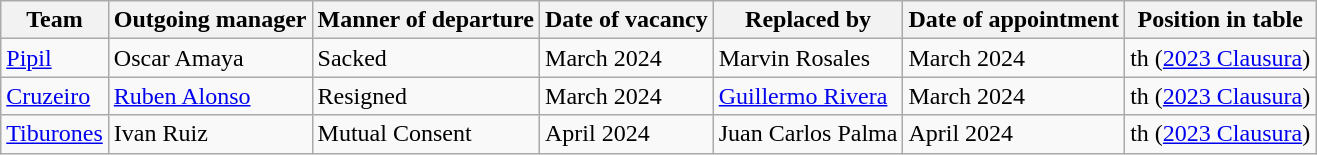<table class="wikitable">
<tr>
<th>Team</th>
<th>Outgoing manager</th>
<th>Manner of departure</th>
<th>Date of vacancy</th>
<th>Replaced by</th>
<th>Date of appointment</th>
<th>Position in table</th>
</tr>
<tr>
<td><a href='#'>Pipil</a></td>
<td> Oscar Amaya</td>
<td>Sacked</td>
<td>March 2024</td>
<td> Marvin Rosales</td>
<td>March 2024</td>
<td>th (<a href='#'>2023 Clausura</a>)</td>
</tr>
<tr>
<td><a href='#'>Cruzeiro</a></td>
<td> <a href='#'>Ruben Alonso</a></td>
<td>Resigned</td>
<td>March 2024</td>
<td> <a href='#'>Guillermo Rivera</a></td>
<td>March 2024</td>
<td>th (<a href='#'>2023 Clausura</a>)</td>
</tr>
<tr>
<td><a href='#'>Tiburones</a></td>
<td> Ivan Ruiz</td>
<td>Mutual Consent</td>
<td>April 2024</td>
<td> Juan Carlos Palma</td>
<td>April 2024</td>
<td>th (<a href='#'>2023 Clausura</a>)</td>
</tr>
</table>
